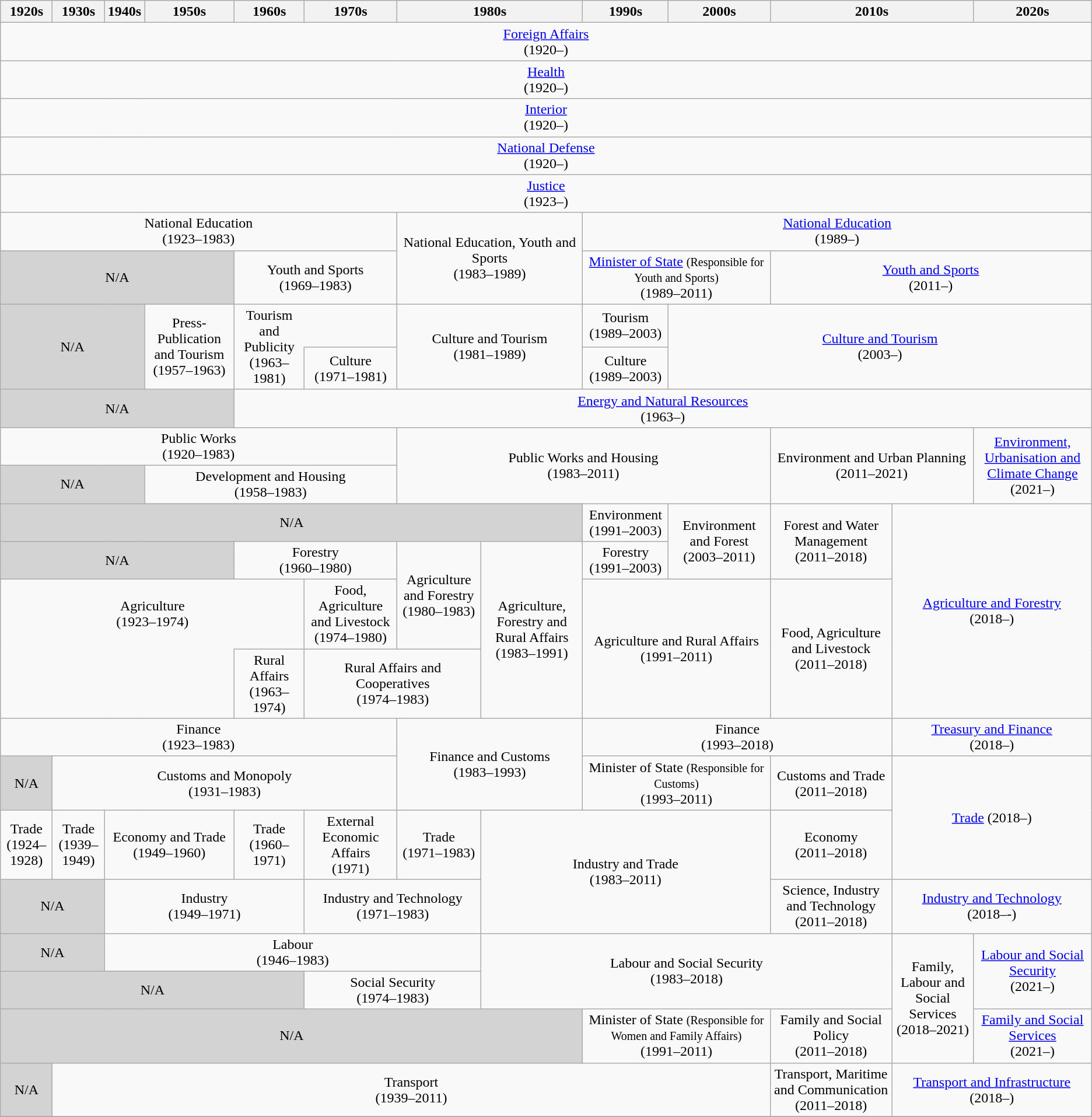<table class="wikitable" style="text-align: center;">
<tr>
<th>1920s</th>
<th>1930s</th>
<th>1940s</th>
<th>1950s</th>
<th>1960s</th>
<th>1970s</th>
<th colspan="2">1980s</th>
<th>1990s</th>
<th>2000s</th>
<th colspan="2">2010s</th>
<th>2020s</th>
</tr>
<tr>
<td colspan="13"><a href='#'>Foreign Affairs</a><br> (1920–)</td>
</tr>
<tr>
<td colspan="13"><a href='#'>Health</a><br> (1920–)</td>
</tr>
<tr>
<td colspan="13"><a href='#'>Interior</a><br> (1920–)</td>
</tr>
<tr>
<td colspan="13"><a href='#'>National Defense</a><br> (1920–)</td>
</tr>
<tr>
<td colspan="13"><a href='#'>Justice</a><br> (1923–)</td>
</tr>
<tr>
<td colspan="6">National Education<br> (1923–1983)</td>
<td colspan="2" rowspan="2">National Education, Youth and Sports<br> (1983–1989)</td>
<td colspan="5"><a href='#'>National Education</a><br> (1989–)</td>
</tr>
<tr>
<td colspan="4" style='background:lightgray;'>N/A</td>
<td colspan="2">Youth and Sports<br> (1969–1983)</td>
<td colspan="2"><a href='#'>Minister of State</a> <small>(Responsible for Youth and Sports)</small><br> (1989–2011)</td>
<td colspan="3"><a href='#'>Youth and Sports</a><br> (2011–)</td>
</tr>
<tr>
<td colspan="3" rowspan="2" style='background:lightgray;'>N/A</td>
<td colspan="1" rowspan="2">Press-Publication and Tourism<br> (1957–1963)</td>
<td colspan="1" rowspan="2" style='border-style: solid none solid solid;'>Tourism and Publicity<br> (1963–1981)</td>
<td colspan="1" rowspan="1" style='border-style: solid solid solid none;'></td>
<td colspan="2" rowspan="2">Culture and Tourism<br> (1981–1989)</td>
<td>Tourism<br> (1989–2003)</td>
<td colspan="4" rowspan="2"><a href='#'>Culture and Tourism</a><br> (2003–)</td>
</tr>
<tr>
<td>Culture<br> (1971–1981)</td>
<td>Culture<br> (1989–2003)</td>
</tr>
<tr>
<td colspan="4" style='background:lightgray;'>N/A</td>
<td colspan="9"><a href='#'>Energy and Natural Resources</a><br> (1963–)</td>
</tr>
<tr>
<td colspan="6">Public Works<br> (1920–1983)</td>
<td colspan="4" rowspan="2">Public Works and Housing<br> (1983–2011)</td>
<td colspan="2" rowspan="2">Environment and Urban Planning<br> (2011–2021)</td>
<td rowspan="2"><a href='#'>Environment, Urbanisation and Climate Change</a><br> (2021–)</td>
</tr>
<tr>
<td colspan="3" style='background:lightgray;'>N/A</td>
<td colspan="3">Development and Housing<br> (1958–1983)</td>
</tr>
<tr>
<td colspan="8" style='background:lightgray;'>N/A</td>
<td>Environment<br> (1991–2003)</td>
<td colspan="1" rowspan="2">Environment and Forest<br> (2003–2011)</td>
<td colspan="1" rowspan="2">Forest and Water Management<br> (2011–2018)</td>
<td colspan="2" rowspan="4"><a href='#'>Agriculture and Forestry</a><br>(2018–)</td>
</tr>
<tr>
<td colspan="4" style='background:lightgray;'>N/A</td>
<td colspan="2">Forestry<br> (1960–1980)</td>
<td rowspan="2">Agriculture and Forestry<br> (1980–1983)</td>
<td colspan="1" rowspan="3">Agriculture, Forestry and Rural Affairs<br> (1983–1991)</td>
<td colspan="1">Forestry<br> (1991–2003)</td>
</tr>
<tr>
<td colspan="5" rowspan="1" style='border-style: solid solid none solid;'>Agriculture<br> (1923–1974)</td>
<td>Food, Agriculture and Livestock<br> (1974–1980)</td>
<td colspan="2" rowspan="2">Agriculture and Rural Affairs<br> (1991–2011)</td>
<td colspan="1" rowspan="2">Food, Agriculture and Livestock<br> (2011–2018)</td>
</tr>
<tr>
<td colspan="4" style='border-style: none solid solid solid;'></td>
<td colspan="1">Rural Affairs<br> (1963–1974)</td>
<td colspan="2">Rural Affairs and Cooperatives<br> (1974–1983)</td>
</tr>
<tr>
<td colspan="6">Finance<br> (1923–1983)</td>
<td colspan="2" rowspan="2">Finance and Customs<br> (1983–1993)</td>
<td colspan="3">Finance<br> (1993–2018)</td>
<td colspan="2"><a href='#'>Treasury and Finance</a><br>(2018–)</td>
</tr>
<tr>
<td colspan="1" style='background:lightgray;'>N/A</td>
<td colspan="5">Customs and Monopoly<br> (1931–1983)</td>
<td colspan="2">Minister of State <small>(Responsible for Customs)</small> <br> (1993–2011)</td>
<td colspan="1" rowspan="1">Customs and Trade<br> (2011–2018)</td>
<td colspan="2" rowspan="2"><a href='#'>Trade</a> (2018–)</td>
</tr>
<tr>
<td>Trade<br> (1924–1928)</td>
<td>Trade<br> (1939–1949)</td>
<td colspan="2">Economy and Trade<br> (1949–1960)</td>
<td>Trade<br> (1960–1971)</td>
<td>External Economic Affairs<br> (1971)</td>
<td>Trade<br> (1971–1983)</td>
<td colspan="3" rowspan="2">Industry and Trade<br> (1983–2011)</td>
<td colspan="1" rowspan="1">Economy<br> (2011–2018)</td>
</tr>
<tr>
<td colspan="2" style='background:lightgray;'>N/A</td>
<td colspan="3">Industry<br> (1949–1971)</td>
<td colspan="2">Industry and Technology<br> (1971–1983)</td>
<td colspan="1">Science, Industry and Technology<br> (2011–2018)</td>
<td colspan="2"><a href='#'>Industry and Technology</a><br>(2018–-)</td>
</tr>
<tr>
<td colspan="2" style='background:lightgray;'>N/A</td>
<td colspan="5">Labour<br> (1946–1983)</td>
<td colspan="4" rowspan="2">Labour and Social Security<br> (1983–2018)</td>
<td rowspan="3">Family, Labour and Social Services<br>(2018–2021)</td>
<td rowspan="2"><a href='#'>Labour and Social Security</a><br> (2021–)</td>
</tr>
<tr>
<td colspan="5" style='background:lightgray;'>N/A</td>
<td colspan="2">Social Security<br> (1974–1983)</td>
</tr>
<tr>
<td colspan="8" style='background:lightgray;'>N/A</td>
<td colspan="2">Minister of State <small>(Responsible for Women and Family Affairs)</small><br> (1991–2011)</td>
<td colspan="1">Family and Social Policy<br> (2011–2018)</td>
<td><a href='#'>Family and Social Services</a><br> (2021–)</td>
</tr>
<tr>
<td colspan="1" style='background:lightgray;'>N/A</td>
<td colspan="9">Transport<br> (1939–2011)</td>
<td colspan="1">Transport, Maritime and Communication<br> (2011–2018)</td>
<td colspan="2"><a href='#'>Transport and Infrastructure</a><br>(2018–)</td>
</tr>
<tr>
</tr>
</table>
